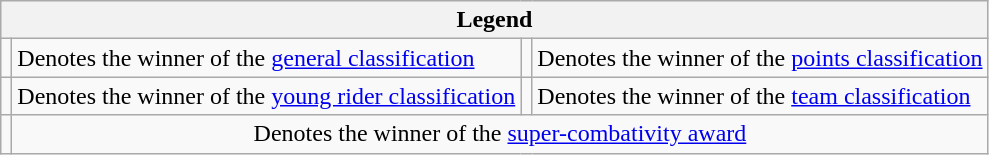<table class="wikitable">
<tr>
<th scope="col" colspan="4">Legend</th>
</tr>
<tr>
<td></td>
<td>Denotes the winner of the <a href='#'>general classification</a></td>
<td></td>
<td>Denotes the winner of the <a href='#'>points classification</a></td>
</tr>
<tr>
<td></td>
<td>Denotes the winner of the <a href='#'>young rider classification</a></td>
<td></td>
<td>Denotes the winner of the <a href='#'>team classification</a></td>
</tr>
<tr>
<td></td>
<td colspan="3" style="text-align:center;">Denotes the winner of the <a href='#'>super-combativity award</a></td>
</tr>
</table>
